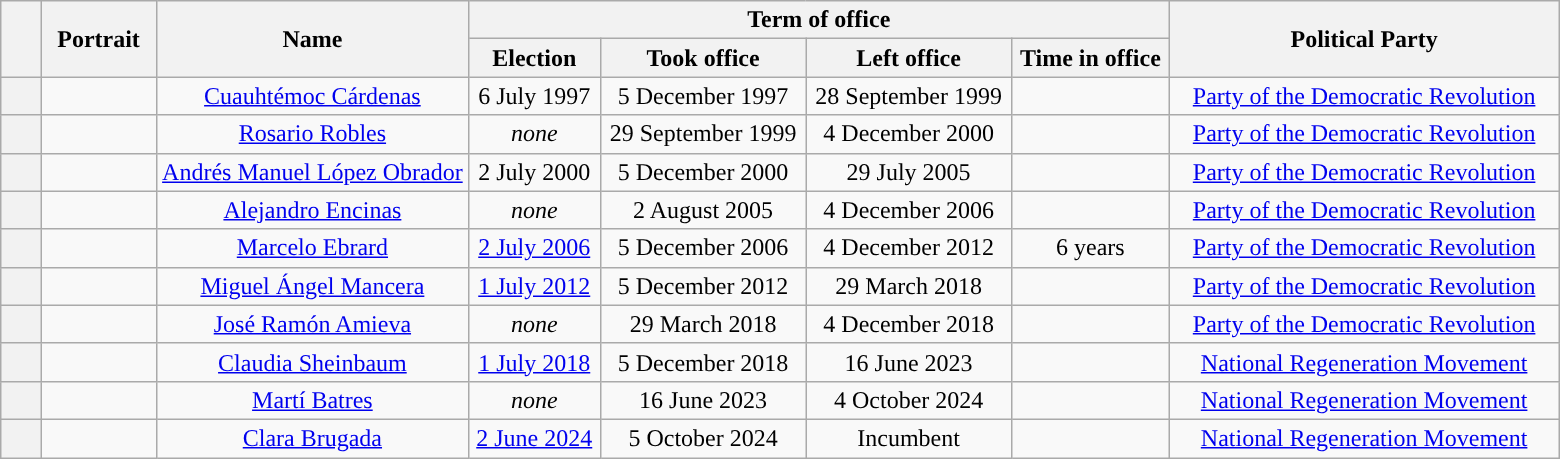<table class="wikitable" style="text-align:center;">
<tr>
<th rowspan="2"></th>
<th rowspan="2" width="70">Portrait</th>
<th rowspan="2" width="20%">Name<br></th>
<th colspan="4" width="45%">Term of office</th>
<th rowspan="2" width="25%">Political Party</th>
</tr>
<tr>
<th>Election</th>
<th>Took office</th>
<th>Left office</th>
<th>Time in office</th>
</tr>
<tr>
<th style="background:"></th>
<td></td>
<td><a href='#'>Cuauhtémoc Cárdenas</a><br></td>
<td>6 July 1997</td>
<td>5 December 1997</td>
<td>28 September 1999</td>
<td></td>
<td><a href='#'>Party of the Democratic Revolution</a></td>
</tr>
<tr>
<th style="background:"></th>
<td></td>
<td><a href='#'>Rosario Robles</a><br></td>
<td><em>none</em></td>
<td>29 September 1999</td>
<td>4 December 2000</td>
<td></td>
<td><a href='#'>Party of the Democratic Revolution</a></td>
</tr>
<tr>
<th style="background:"></th>
<td></td>
<td><a href='#'>Andrés Manuel López Obrador</a><br></td>
<td>2 July 2000</td>
<td>5 December 2000</td>
<td>29 July 2005</td>
<td></td>
<td><a href='#'>Party of the Democratic Revolution</a></td>
</tr>
<tr>
<th style="background:"></th>
<td></td>
<td><a href='#'>Alejandro Encinas</a><br></td>
<td><em>none</em></td>
<td>2 August 2005</td>
<td>4 December 2006</td>
<td></td>
<td><a href='#'>Party of the Democratic Revolution</a></td>
</tr>
<tr>
<th style="background:"></th>
<td></td>
<td><a href='#'>Marcelo Ebrard</a><br></td>
<td><a href='#'>2 July 2006</a></td>
<td>5 December 2006</td>
<td>4 December 2012</td>
<td>6 years</td>
<td><a href='#'>Party of the Democratic Revolution</a></td>
</tr>
<tr>
<th style="background:"></th>
<td></td>
<td><a href='#'>Miguel Ángel Mancera</a><br></td>
<td><a href='#'>1 July 2012</a></td>
<td>5 December 2012</td>
<td>29 March 2018</td>
<td></td>
<td><a href='#'>Party of the Democratic Revolution</a></td>
</tr>
<tr>
<th style="background:"></th>
<td></td>
<td><a href='#'>José Ramón Amieva</a><br></td>
<td><em>none</em></td>
<td>29 March 2018</td>
<td>4 December 2018</td>
<td></td>
<td><a href='#'>Party of the Democratic Revolution</a></td>
</tr>
<tr>
<th style="background:"></th>
<td></td>
<td><a href='#'>Claudia Sheinbaum</a><br></td>
<td><a href='#'>1 July 2018</a></td>
<td>5 December 2018</td>
<td>16 June 2023</td>
<td></td>
<td><a href='#'>National Regeneration Movement</a></td>
</tr>
<tr>
<th style="background:"></th>
<td></td>
<td><a href='#'>Martí Batres</a><br></td>
<td><em>none</em></td>
<td>16 June 2023</td>
<td>4 October 2024</td>
<td></td>
<td><a href='#'>National Regeneration Movement</a></td>
</tr>
<tr>
<th style="background:"></th>
<td></td>
<td><a href='#'>Clara Brugada</a><br></td>
<td><a href='#'>2 June 2024</a></td>
<td>5 October 2024</td>
<td>Incumbent</td>
<td></td>
<td><a href='#'>National Regeneration Movement</a></td>
</tr>
</table>
